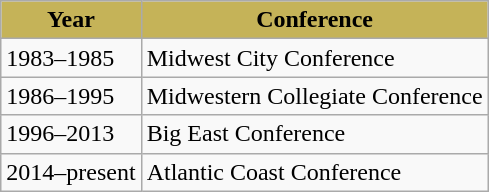<table class="wikitable">
<tr>
<th style="background: #C5B358;">Year</th>
<th style="background: #C5B358;">Conference</th>
</tr>
<tr>
<td>1983–1985</td>
<td>Midwest City Conference</td>
</tr>
<tr>
<td>1986–1995</td>
<td>Midwestern Collegiate Conference</td>
</tr>
<tr>
<td>1996–2013</td>
<td>Big East Conference</td>
</tr>
<tr>
<td>2014–present</td>
<td>Atlantic Coast Conference</td>
</tr>
</table>
